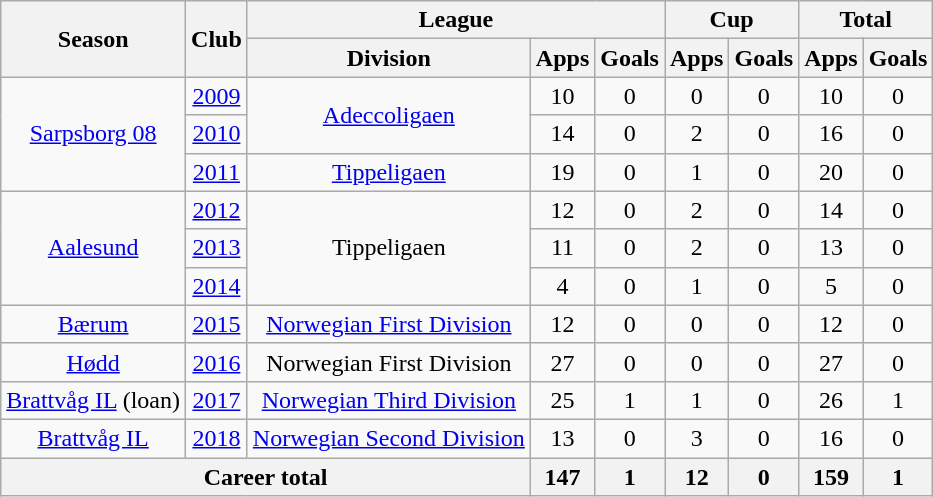<table class="wikitable" style="text-align:center">
<tr>
<th rowspan="2">Season</th>
<th rowspan="2">Club</th>
<th colspan="3">League</th>
<th colspan="2">Cup</th>
<th colspan="2">Total</th>
</tr>
<tr>
<th>Division</th>
<th>Apps</th>
<th>Goals</th>
<th>Apps</th>
<th>Goals</th>
<th>Apps</th>
<th>Goals</th>
</tr>
<tr>
<td rowspan="3"><a href='#'>Sarpsborg 08</a></td>
<td><a href='#'>2009</a></td>
<td rowspan="2"><a href='#'>Adeccoligaen</a></td>
<td>10</td>
<td>0</td>
<td>0</td>
<td>0</td>
<td>10</td>
<td>0</td>
</tr>
<tr>
<td><a href='#'>2010</a></td>
<td>14</td>
<td>0</td>
<td>2</td>
<td>0</td>
<td>16</td>
<td>0</td>
</tr>
<tr>
<td><a href='#'>2011</a></td>
<td><a href='#'>Tippeligaen</a></td>
<td>19</td>
<td>0</td>
<td>1</td>
<td>0</td>
<td>20</td>
<td>0</td>
</tr>
<tr>
<td rowspan="3"><a href='#'>Aalesund</a></td>
<td><a href='#'>2012</a></td>
<td rowspan="3">Tippeligaen</td>
<td>12</td>
<td>0</td>
<td>2</td>
<td>0</td>
<td>14</td>
<td>0</td>
</tr>
<tr>
<td><a href='#'>2013</a></td>
<td>11</td>
<td>0</td>
<td>2</td>
<td>0</td>
<td>13</td>
<td>0</td>
</tr>
<tr>
<td><a href='#'>2014</a></td>
<td>4</td>
<td>0</td>
<td>1</td>
<td>0</td>
<td>5</td>
<td>0</td>
</tr>
<tr>
<td><a href='#'>Bærum</a></td>
<td><a href='#'>2015</a></td>
<td><a href='#'>Norwegian First Division</a></td>
<td>12</td>
<td>0</td>
<td>0</td>
<td>0</td>
<td>12</td>
<td>0</td>
</tr>
<tr>
<td><a href='#'>Hødd</a></td>
<td><a href='#'>2016</a></td>
<td>Norwegian First Division</td>
<td>27</td>
<td>0</td>
<td>0</td>
<td>0</td>
<td>27</td>
<td>0</td>
</tr>
<tr>
<td><a href='#'>Brattvåg IL</a> (loan)</td>
<td><a href='#'>2017</a></td>
<td><a href='#'>Norwegian Third Division</a></td>
<td>25</td>
<td>1</td>
<td>1</td>
<td>0</td>
<td>26</td>
<td>1</td>
</tr>
<tr>
<td><a href='#'>Brattvåg IL</a></td>
<td><a href='#'>2018</a></td>
<td><a href='#'>Norwegian Second Division</a></td>
<td>13</td>
<td>0</td>
<td>3</td>
<td>0</td>
<td>16</td>
<td>0</td>
</tr>
<tr>
<th colspan="3">Career total</th>
<th>147</th>
<th>1</th>
<th>12</th>
<th>0</th>
<th>159</th>
<th>1</th>
</tr>
</table>
